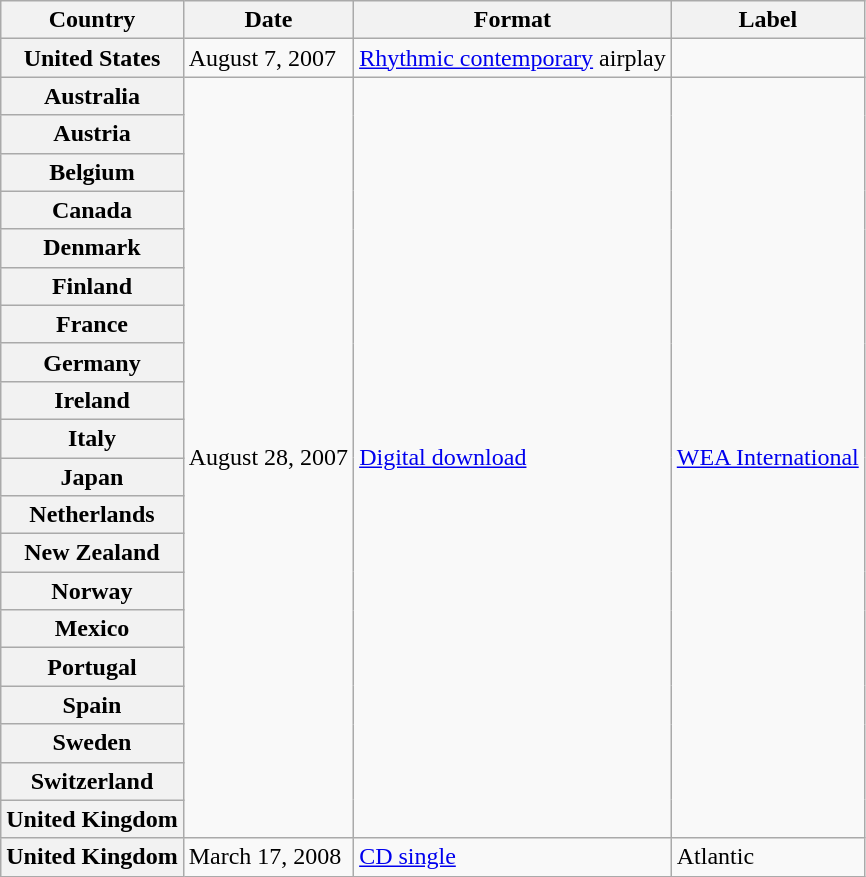<table class="wikitable plainrowheaders">
<tr>
<th scope="col">Country</th>
<th scope="col">Date</th>
<th scope="col">Format</th>
<th scope="col">Label</th>
</tr>
<tr>
<th scope="row">United States</th>
<td>August 7, 2007</td>
<td><a href='#'>Rhythmic contemporary</a> airplay</td>
<td></td>
</tr>
<tr>
<th scope="row">Australia</th>
<td rowspan="20">August 28, 2007</td>
<td rowspan="20"><a href='#'>Digital download</a></td>
<td rowspan="20"><a href='#'>WEA International</a></td>
</tr>
<tr>
<th scope="row">Austria</th>
</tr>
<tr>
<th scope="row">Belgium</th>
</tr>
<tr>
<th scope="row">Canada</th>
</tr>
<tr>
<th scope="row">Denmark</th>
</tr>
<tr>
<th scope="row">Finland</th>
</tr>
<tr>
<th scope="row">France</th>
</tr>
<tr>
<th scope="row">Germany</th>
</tr>
<tr>
<th scope="row">Ireland</th>
</tr>
<tr>
<th scope="row">Italy</th>
</tr>
<tr>
<th scope="row">Japan</th>
</tr>
<tr>
<th scope="row">Netherlands</th>
</tr>
<tr>
<th scope="row">New Zealand</th>
</tr>
<tr>
<th scope="row">Norway</th>
</tr>
<tr>
<th scope="row">Mexico</th>
</tr>
<tr>
<th scope="row">Portugal</th>
</tr>
<tr>
<th scope="row">Spain</th>
</tr>
<tr>
<th scope="row">Sweden</th>
</tr>
<tr>
<th scope="row">Switzerland</th>
</tr>
<tr>
<th scope="row">United Kingdom</th>
</tr>
<tr>
<th scope="row">United Kingdom</th>
<td>March 17, 2008</td>
<td><a href='#'>CD single</a></td>
<td>Atlantic</td>
</tr>
</table>
